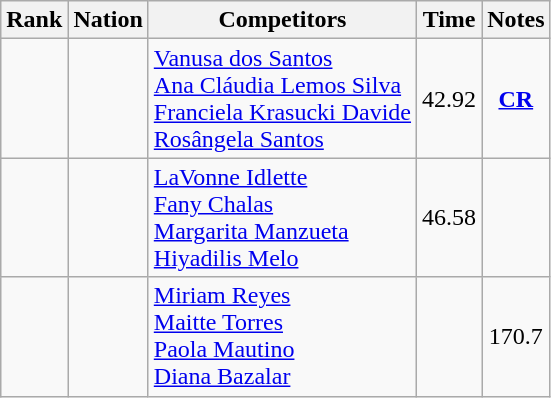<table class="wikitable sortable" style="text-align:center">
<tr>
<th>Rank</th>
<th>Nation</th>
<th>Competitors</th>
<th>Time</th>
<th>Notes</th>
</tr>
<tr>
<td></td>
<td align=left></td>
<td align=left><a href='#'>Vanusa dos Santos</a><br><a href='#'>Ana Cláudia Lemos Silva</a><br><a href='#'>Franciela Krasucki Davide</a><br><a href='#'>Rosângela Santos</a></td>
<td>42.92</td>
<td><a href='#'><strong>CR</strong></a></td>
</tr>
<tr>
<td></td>
<td align=left></td>
<td align=left><a href='#'>LaVonne Idlette</a><br><a href='#'>Fany Chalas</a><br><a href='#'>Margarita Manzueta</a><br><a href='#'>Hiyadilis Melo</a></td>
<td>46.58</td>
<td></td>
</tr>
<tr>
<td></td>
<td align=left></td>
<td align=left><a href='#'>Miriam Reyes</a><br><a href='#'>Maitte Torres</a><br><a href='#'>Paola Mautino</a><br><a href='#'>Diana Bazalar</a></td>
<td></td>
<td>170.7</td>
</tr>
</table>
